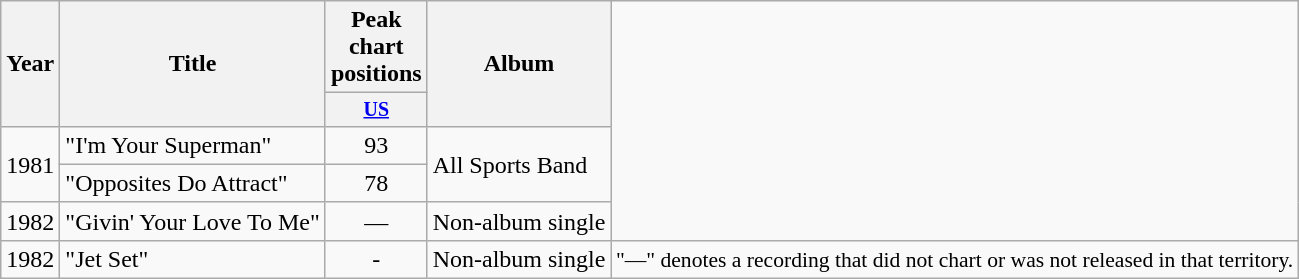<table class="wikitable" style="text-align:center;">
<tr>
<th rowspan="2">Year</th>
<th rowspan="2">Title</th>
<th colspan="1">Peak chart positions</th>
<th rowspan="2">Album</th>
</tr>
<tr style="font-size:smaller;">
<th width="35"><a href='#'>US</a><br></th>
</tr>
<tr>
<td rowspan="2">1981</td>
<td align="left">"I'm Your Superman"</td>
<td>93</td>
<td rowspan="2" align=left>All Sports Band</td>
</tr>
<tr>
<td align="left">"Opposites Do Attract"</td>
<td>78</td>
</tr>
<tr>
<td>1982</td>
<td align="left">"Givin' Your Love To Me"</td>
<td>—</td>
<td align=left>Non-album single</td>
</tr>
<tr>
<td>1982</td>
<td align="left">"Jet Set"</td>
<td>-</td>
<td align-"left">Non-album single</td>
<td colspan="15" style="font-size:90%">"—" denotes a recording that did not chart or was not released in that territory.</td>
</tr>
</table>
